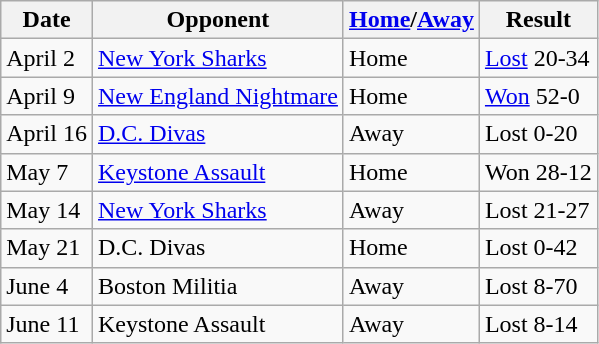<table class="wikitable">
<tr>
<th>Date</th>
<th>Opponent</th>
<th><a href='#'>Home</a>/<a href='#'>Away</a></th>
<th>Result</th>
</tr>
<tr>
<td>April 2</td>
<td><a href='#'>New York Sharks</a></td>
<td>Home</td>
<td><a href='#'>Lost</a> 20-34</td>
</tr>
<tr>
<td>April 9</td>
<td><a href='#'>New England Nightmare</a></td>
<td>Home</td>
<td><a href='#'>Won</a> 52-0</td>
</tr>
<tr>
<td>April 16</td>
<td><a href='#'>D.C. Divas</a></td>
<td>Away</td>
<td>Lost 0-20</td>
</tr>
<tr>
<td>May 7</td>
<td><a href='#'>Keystone Assault</a></td>
<td>Home</td>
<td>Won 28-12</td>
</tr>
<tr>
<td>May 14</td>
<td><a href='#'>New York Sharks</a></td>
<td>Away</td>
<td>Lost 21-27</td>
</tr>
<tr>
<td>May 21</td>
<td>D.C. Divas</td>
<td>Home</td>
<td>Lost 0-42</td>
</tr>
<tr>
<td>June 4</td>
<td>Boston Militia</td>
<td>Away</td>
<td>Lost 8-70</td>
</tr>
<tr>
<td>June 11</td>
<td>Keystone Assault</td>
<td>Away</td>
<td>Lost 8-14</td>
</tr>
</table>
